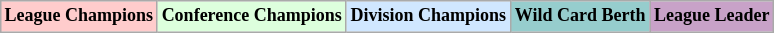<table class="wikitable"  style="margin:auto; font-size:75%;">
<tr>
<td style="text-align:center; background:#fcc;"><strong>League Champions</strong></td>
<td style="text-align:center; background:#dfd;"><strong>Conference Champions</strong></td>
<td style="text-align:center; background:#d0e7ff;"><strong>Division Champions</strong></td>
<td style="text-align:center; background:#96cdcd;"><strong>Wild Card Berth</strong></td>
<td style="text-align:center; background:#c8a2c8;"><strong>League Leader</strong></td>
</tr>
</table>
